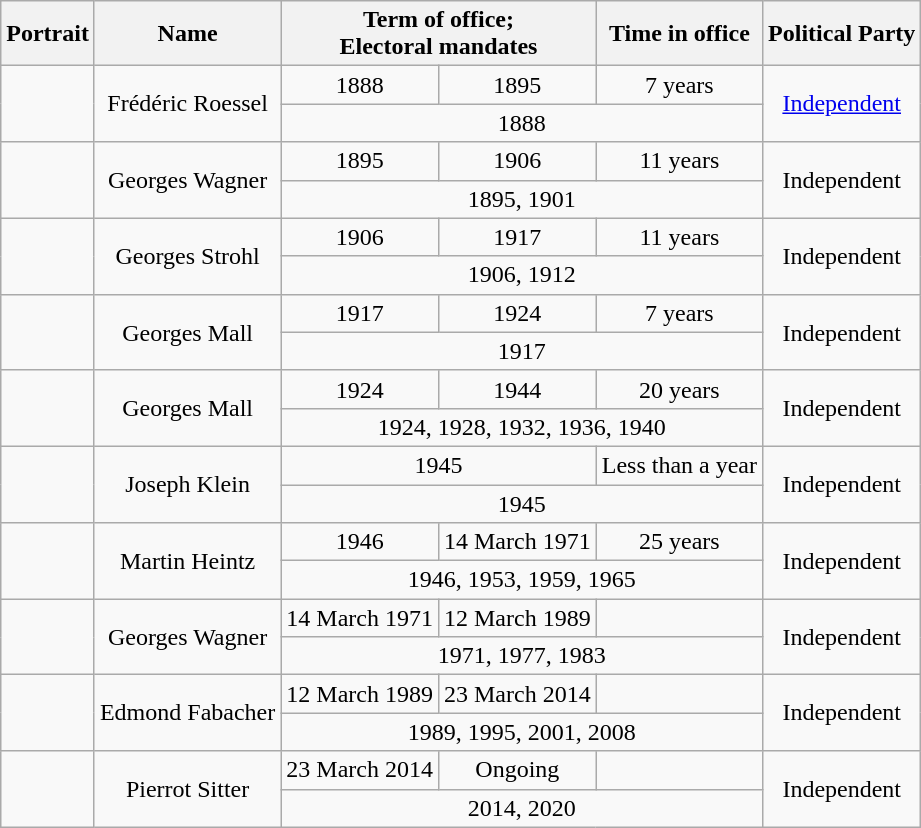<table class="wikitable" style="text-align:center">
<tr>
<th>Portrait</th>
<th>Name<br></th>
<th colspan="2">Term of office;<br>Electoral mandates</th>
<th>Time in office</th>
<th>Political Party</th>
</tr>
<tr>
<td rowspan="2"></td>
<td rowspan="2">Frédéric Roessel<br></td>
<td>1888</td>
<td>1895</td>
<td>7 years</td>
<td rowspan="2"><a href='#'>Independent</a></td>
</tr>
<tr>
<td colspan="3">1888</td>
</tr>
<tr>
<td rowspan="2"></td>
<td rowspan="2">Georges Wagner</td>
<td>1895</td>
<td>1906</td>
<td>11 years</td>
<td rowspan="2">Independent</td>
</tr>
<tr>
<td colspan="3">1895, 1901</td>
</tr>
<tr>
<td rowspan="2"></td>
<td rowspan="2">Georges Strohl<br></td>
<td>1906</td>
<td>1917</td>
<td>11 years</td>
<td rowspan="2">Independent</td>
</tr>
<tr>
<td colspan="3">1906, 1912</td>
</tr>
<tr>
<td rowspan="2"></td>
<td rowspan="2">Georges Mall<br></td>
<td>1917</td>
<td>1924</td>
<td>7 years</td>
<td rowspan="2">Independent</td>
</tr>
<tr>
<td colspan="3">1917</td>
</tr>
<tr>
<td rowspan="2"></td>
<td rowspan="2">Georges Mall<br></td>
<td>1924</td>
<td>1944</td>
<td>20 years</td>
<td rowspan="2">Independent</td>
</tr>
<tr>
<td colspan="3">1924, 1928, 1932, 1936, 1940</td>
</tr>
<tr>
<td rowspan="2"></td>
<td rowspan="2">Joseph Klein<br></td>
<td colspan="2" style="text-align:center">1945</td>
<td>Less than a year</td>
<td rowspan="2">Independent</td>
</tr>
<tr>
<td colspan="3">1945</td>
</tr>
<tr>
<td rowspan="2"></td>
<td rowspan="2">Martin Heintz<br></td>
<td>1946</td>
<td>14 March 1971</td>
<td>25 years</td>
<td rowspan="2">Independent</td>
</tr>
<tr>
<td colspan="3">1946, 1953, 1959, 1965</td>
</tr>
<tr>
<td rowspan="2"></td>
<td rowspan="2">Georges Wagner<br></td>
<td>14 March 1971</td>
<td>12 March 1989</td>
<td></td>
<td rowspan="2">Independent</td>
</tr>
<tr>
<td colspan="3">1971, 1977, 1983</td>
</tr>
<tr>
<td rowspan="2"></td>
<td rowspan="2">Edmond Fabacher<br></td>
<td>12 March 1989</td>
<td>23 March 2014</td>
<td></td>
<td rowspan="2">Independent</td>
</tr>
<tr>
<td colspan="3">1989, 1995, 2001, 2008</td>
</tr>
<tr>
<td rowspan="2"></td>
<td rowspan="2">Pierrot Sitter<br></td>
<td>23 March 2014</td>
<td>Ongoing</td>
<td></td>
<td rowspan="2">Independent</td>
</tr>
<tr>
<td colspan="3">2014, 2020</td>
</tr>
</table>
